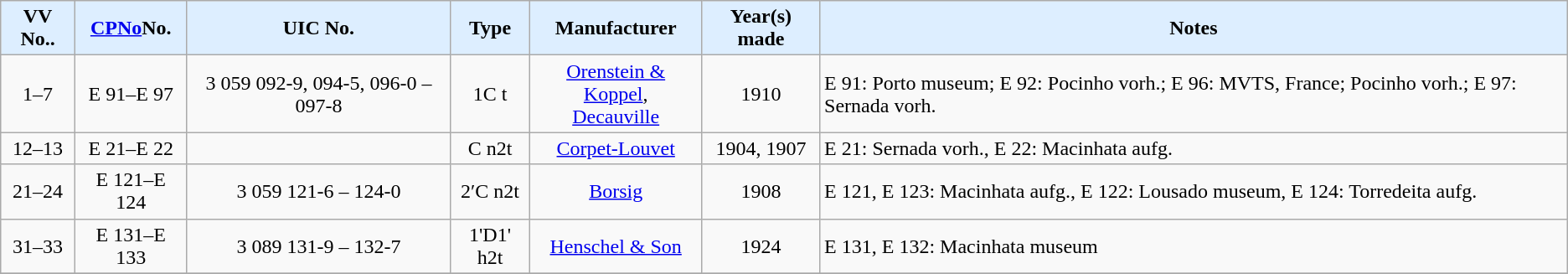<table class="wikitable" style=text-align:center;>
<tr>
<th style=background-color:#def;>VV No..</th>
<th style=background-color:#def;><a href='#'>CPNo</a>No.</th>
<th style=background-color:#def;>UIC No.</th>
<th style=background-color:#def;>Type</th>
<th style=background-color:#def;>Manufacturer</th>
<th style=background-color:#def;>Year(s) made</th>
<th style=background-color:#def;>Notes</th>
</tr>
<tr>
<td>1–7</td>
<td>E 91–E 97</td>
<td>3 059 092-9, 094-5, 096-0 – 097-8</td>
<td>1C t</td>
<td><a href='#'>Orenstein & Koppel</a>,<br><a href='#'>Decauville</a></td>
<td>1910</td>
<td align=left>E 91: Porto museum; E 92: Pocinho vorh.; E 96: MVTS, France; Pocinho vorh.; E 97: Sernada vorh.</td>
</tr>
<tr>
<td>12–13</td>
<td>E 21–E 22</td>
<td></td>
<td>C n2t</td>
<td><a href='#'>Corpet-Louvet</a></td>
<td>1904, 1907</td>
<td align=left>E 21: Sernada vorh., E 22: Macinhata aufg.</td>
</tr>
<tr>
<td>21–24</td>
<td>E 121–E 124</td>
<td>3 059 121-6 – 124-0</td>
<td>2′C n2t</td>
<td><a href='#'>Borsig</a></td>
<td>1908</td>
<td align=left>E 121, E 123: Macinhata aufg., E 122: Lousado museum, E 124: Torredeita aufg.</td>
</tr>
<tr>
<td>31–33</td>
<td>E 131–E 133</td>
<td>3 089 131-9 – 132-7</td>
<td>1'D1' h2t</td>
<td><a href='#'>Henschel & Son</a></td>
<td>1924</td>
<td align=left>E 131, E 132: Macinhata museum</td>
</tr>
<tr>
</tr>
</table>
